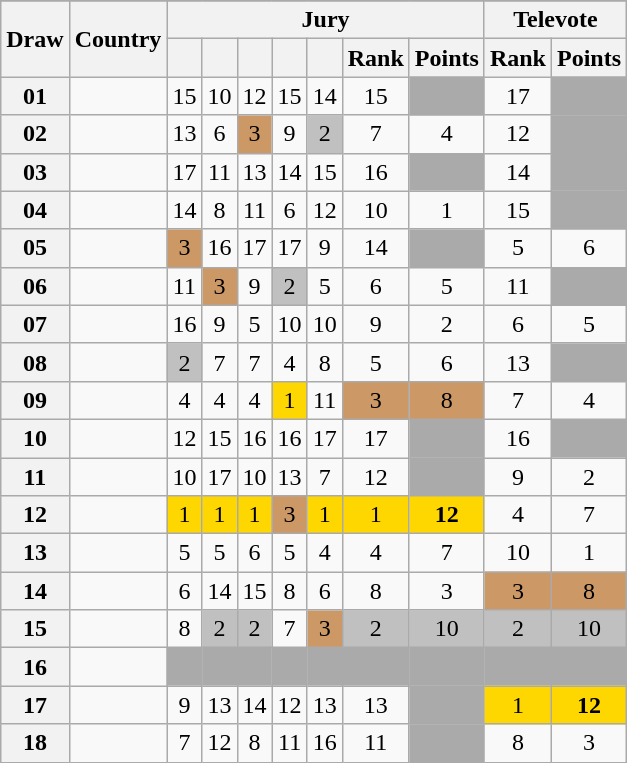<table class="sortable wikitable collapsible plainrowheaders" style="text-align:center">
<tr>
</tr>
<tr>
<th scope="col" rowspan="2">Draw</th>
<th scope="col" rowspan="2">Country</th>
<th scope="col" colspan="7">Jury</th>
<th scope="col" colspan="2">Televote</th>
</tr>
<tr>
<th scope="col"><small></small></th>
<th scope="col"><small></small></th>
<th scope="col"><small></small></th>
<th scope="col"><small></small></th>
<th scope="col"><small></small></th>
<th scope="col">Rank</th>
<th scope="col">Points</th>
<th scope="col">Rank</th>
<th scope="col">Points</th>
</tr>
<tr>
<th scope="row" style="text-align:center;">01</th>
<td style="text-align:left;"></td>
<td>15</td>
<td>10</td>
<td>12</td>
<td>15</td>
<td>14</td>
<td>15</td>
<td style="background:#AAAAAA;"></td>
<td>17</td>
<td style="background:#AAAAAA;"></td>
</tr>
<tr>
<th scope="row" style="text-align:center;">02</th>
<td style="text-align:left;"></td>
<td>13</td>
<td>6</td>
<td style="background:#CC9966;">3</td>
<td>9</td>
<td style="background:silver;">2</td>
<td>7</td>
<td>4</td>
<td>12</td>
<td style="background:#AAAAAA;"></td>
</tr>
<tr>
<th scope="row" style="text-align:center;">03</th>
<td style="text-align:left;"></td>
<td>17</td>
<td>11</td>
<td>13</td>
<td>14</td>
<td>15</td>
<td>16</td>
<td style="background:#AAAAAA;"></td>
<td>14</td>
<td style="background:#AAAAAA;"></td>
</tr>
<tr>
<th scope="row" style="text-align:center;">04</th>
<td style="text-align:left;"></td>
<td>14</td>
<td>8</td>
<td>11</td>
<td>6</td>
<td>12</td>
<td>10</td>
<td>1</td>
<td>15</td>
<td style="background:#AAAAAA;"></td>
</tr>
<tr>
<th scope="row" style="text-align:center;">05</th>
<td style="text-align:left;"></td>
<td style="background:#CC9966;">3</td>
<td>16</td>
<td>17</td>
<td>17</td>
<td>9</td>
<td>14</td>
<td style="background:#AAAAAA;"></td>
<td>5</td>
<td>6</td>
</tr>
<tr>
<th scope="row" style="text-align:center;">06</th>
<td style="text-align:left;"></td>
<td>11</td>
<td style="background:#CC9966;">3</td>
<td>9</td>
<td style="background:silver;">2</td>
<td>5</td>
<td>6</td>
<td>5</td>
<td>11</td>
<td style="background:#AAAAAA;"></td>
</tr>
<tr>
<th scope="row" style="text-align:center;">07</th>
<td style="text-align:left;"></td>
<td>16</td>
<td>9</td>
<td>5</td>
<td>10</td>
<td>10</td>
<td>9</td>
<td>2</td>
<td>6</td>
<td>5</td>
</tr>
<tr>
<th scope="row" style="text-align:center;">08</th>
<td style="text-align:left;"></td>
<td style="background:silver;">2</td>
<td>7</td>
<td>7</td>
<td>4</td>
<td>8</td>
<td>5</td>
<td>6</td>
<td>13</td>
<td style="background:#AAAAAA;"></td>
</tr>
<tr>
<th scope="row" style="text-align:center;">09</th>
<td style="text-align:left;"></td>
<td>4</td>
<td>4</td>
<td>4</td>
<td style="background:gold;">1</td>
<td>11</td>
<td style="background:#CC9966;">3</td>
<td style="background:#CC9966;">8</td>
<td>7</td>
<td>4</td>
</tr>
<tr>
<th scope="row" style="text-align:center;">10</th>
<td style="text-align:left;"></td>
<td>12</td>
<td>15</td>
<td>16</td>
<td>16</td>
<td>17</td>
<td>17</td>
<td style="background:#AAAAAA;"></td>
<td>16</td>
<td style="background:#AAAAAA;"></td>
</tr>
<tr>
<th scope="row" style="text-align:center;">11</th>
<td style="text-align:left;"></td>
<td>10</td>
<td>17</td>
<td>10</td>
<td>13</td>
<td>7</td>
<td>12</td>
<td style="background:#AAAAAA;"></td>
<td>9</td>
<td>2</td>
</tr>
<tr>
<th scope="row" style="text-align:center;">12</th>
<td style="text-align:left;"></td>
<td style="background:gold;">1</td>
<td style="background:gold;">1</td>
<td style="background:gold;">1</td>
<td style="background:#CC9966;">3</td>
<td style="background:gold;">1</td>
<td style="background:gold;">1</td>
<td style="background:gold;"><strong>12</strong></td>
<td>4</td>
<td>7</td>
</tr>
<tr>
<th scope="row" style="text-align:center;">13</th>
<td style="text-align:left;"></td>
<td>5</td>
<td>5</td>
<td>6</td>
<td>5</td>
<td>4</td>
<td>4</td>
<td>7</td>
<td>10</td>
<td>1</td>
</tr>
<tr>
<th scope="row" style="text-align:center;">14</th>
<td style="text-align:left;"></td>
<td>6</td>
<td>14</td>
<td>15</td>
<td>8</td>
<td>6</td>
<td>8</td>
<td>3</td>
<td style="background:#CC9966;">3</td>
<td style="background:#CC9966;">8</td>
</tr>
<tr>
<th scope="row" style="text-align:center;">15</th>
<td style="text-align:left;"></td>
<td>8</td>
<td style="background:silver;">2</td>
<td style="background:silver;">2</td>
<td>7</td>
<td style="background:#CC9966;">3</td>
<td style="background:silver;">2</td>
<td style="background:silver;">10</td>
<td style="background:silver;">2</td>
<td style="background:silver;">10</td>
</tr>
<tr class="sortbottom">
<th scope="row" style="text-align:center;">16</th>
<td style="text-align:left;"></td>
<td style="background:#AAAAAA;"></td>
<td style="background:#AAAAAA;"></td>
<td style="background:#AAAAAA;"></td>
<td style="background:#AAAAAA;"></td>
<td style="background:#AAAAAA;"></td>
<td style="background:#AAAAAA;"></td>
<td style="background:#AAAAAA;"></td>
<td style="background:#AAAAAA;"></td>
<td style="background:#AAAAAA;"></td>
</tr>
<tr>
<th scope="row" style="text-align:center;">17</th>
<td style="text-align:left;"></td>
<td>9</td>
<td>13</td>
<td>14</td>
<td>12</td>
<td>13</td>
<td>13</td>
<td style="background:#AAAAAA;"></td>
<td style="background:gold;">1</td>
<td style="background:gold;"><strong>12</strong></td>
</tr>
<tr>
<th scope="row" style="text-align:center;">18</th>
<td style="text-align:left;"></td>
<td>7</td>
<td>12</td>
<td>8</td>
<td>11</td>
<td>16</td>
<td>11</td>
<td style="background:#AAAAAA;"></td>
<td>8</td>
<td>3</td>
</tr>
</table>
